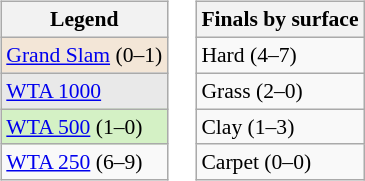<table>
<tr valign=top>
<td><br><table class=wikitable style="font-size:90%">
<tr>
<th>Legend</th>
</tr>
<tr>
<td bgcolor=f3e6d7><a href='#'>Grand Slam</a> (0–1)</td>
</tr>
<tr>
<td bgcolor=e9e9e9><a href='#'>WTA 1000</a></td>
</tr>
<tr>
<td bgcolor=d4f1c5><a href='#'>WTA 500</a> (1–0)</td>
</tr>
<tr>
<td><a href='#'>WTA 250</a> (6–9)</td>
</tr>
</table>
</td>
<td><br><table class=wikitable style="font-size:90%">
<tr>
<th>Finals by surface</th>
</tr>
<tr>
<td>Hard (4–7)</td>
</tr>
<tr>
<td>Grass (2–0)</td>
</tr>
<tr>
<td>Clay (1–3)</td>
</tr>
<tr>
<td>Carpet (0–0)</td>
</tr>
</table>
</td>
</tr>
</table>
